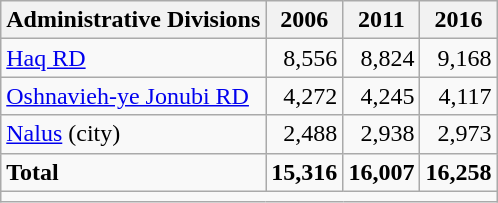<table class="wikitable">
<tr>
<th>Administrative Divisions</th>
<th>2006</th>
<th>2011</th>
<th>2016</th>
</tr>
<tr>
<td><a href='#'>Haq RD</a></td>
<td style="text-align: right;">8,556</td>
<td style="text-align: right;">8,824</td>
<td style="text-align: right;">9,168</td>
</tr>
<tr>
<td><a href='#'>Oshnavieh-ye Jonubi RD</a></td>
<td style="text-align: right;">4,272</td>
<td style="text-align: right;">4,245</td>
<td style="text-align: right;">4,117</td>
</tr>
<tr>
<td><a href='#'>Nalus</a> (city)</td>
<td style="text-align: right;">2,488</td>
<td style="text-align: right;">2,938</td>
<td style="text-align: right;">2,973</td>
</tr>
<tr>
<td><strong>Total</strong></td>
<td style="text-align: right;"><strong>15,316</strong></td>
<td style="text-align: right;"><strong>16,007</strong></td>
<td style="text-align: right;"><strong>16,258</strong></td>
</tr>
<tr>
<td colspan=4></td>
</tr>
</table>
